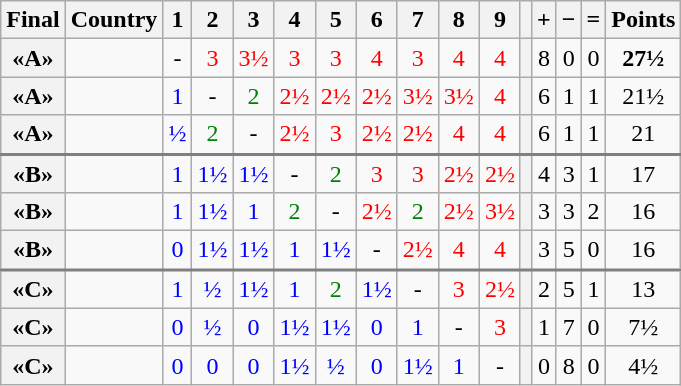<table class="wikitable" style="text-align:center">
<tr>
<th>Final</th>
<th>Country</th>
<th>1</th>
<th>2</th>
<th>3</th>
<th>4</th>
<th>5</th>
<th>6</th>
<th>7</th>
<th>8</th>
<th>9</th>
<th></th>
<th>+</th>
<th>−</th>
<th>=</th>
<th>Points</th>
</tr>
<tr>
<th>«A»</th>
<td style="text-align: left"></td>
<td>-</td>
<td style="color:red;">3</td>
<td style="color:red;">3½</td>
<td style="color:red;">3</td>
<td style="color:red;">3</td>
<td style="color:red;">4</td>
<td style="color:red;">3</td>
<td style="color:red;">4</td>
<td style="color:red;">4</td>
<th></th>
<td>8</td>
<td>0</td>
<td>0</td>
<td><strong>27½ </strong></td>
</tr>
<tr>
<th>«A»</th>
<td style="text-align: left"></td>
<td style="color:blue;">1</td>
<td>-</td>
<td style="color:green;">2</td>
<td style="color:red;">2½</td>
<td style="color:red;">2½</td>
<td style="color:red;">2½</td>
<td style="color:red;">3½</td>
<td style="color:red;">3½</td>
<td style="color:red;">4</td>
<th></th>
<td>6</td>
<td>1</td>
<td>1</td>
<td>21½</td>
</tr>
<tr>
<th>«A»</th>
<td style="text-align: left"></td>
<td style="color:blue;">½</td>
<td style="color:green;">2</td>
<td>-</td>
<td style="color:red;">2½</td>
<td style="color:red;">3</td>
<td style="color:red;">2½</td>
<td style="color:red;">2½</td>
<td style="color:red;">4</td>
<td style="color:red;">4</td>
<th></th>
<td>6</td>
<td>1</td>
<td>1</td>
<td>21</td>
</tr>
<tr style="border-top:2px solid grey;">
<th>«B»</th>
<td style="text-align: left"></td>
<td style="color:blue;">1</td>
<td style="color:blue;">1½</td>
<td style="color:blue;">1½</td>
<td>-</td>
<td style="color:green;">2</td>
<td style="color:red;">3</td>
<td style="color:red;">3</td>
<td style="color:red;">2½</td>
<td style="color:red;">2½</td>
<th></th>
<td>4</td>
<td>3</td>
<td>1</td>
<td>17</td>
</tr>
<tr>
<th>«B»</th>
<td style="text-align: left"></td>
<td style="color:blue;">1</td>
<td style="color:blue;">1½</td>
<td style="color:blue;">1</td>
<td style="color:green;">2</td>
<td>-</td>
<td style="color:red;">2½</td>
<td style="color:green;">2</td>
<td style="color:red;">2½</td>
<td style="color:red;">3½</td>
<th></th>
<td>3</td>
<td>3</td>
<td>2</td>
<td>16</td>
</tr>
<tr>
<th>«B»</th>
<td style="text-align: left"></td>
<td style="color:blue;">0</td>
<td style="color:blue;">1½</td>
<td style="color:blue;">1½</td>
<td style="color:blue;">1</td>
<td style="color:blue;">1½</td>
<td>-</td>
<td style="color:red;">2½</td>
<td style="color:red;">4</td>
<td style="color:red;">4</td>
<th></th>
<td>3</td>
<td>5</td>
<td>0</td>
<td>16</td>
</tr>
<tr style="border-top:2px solid grey;">
<th>«C»</th>
<td style="text-align: left"></td>
<td style="color:blue;">1</td>
<td style="color:blue;">½</td>
<td style="color:blue;">1½</td>
<td style="color:blue;">1</td>
<td style="color:green;">2</td>
<td style="color:blue;">1½</td>
<td>-</td>
<td style="color:red;">3</td>
<td style="color:red;">2½</td>
<th></th>
<td>2</td>
<td>5</td>
<td>1</td>
<td>13</td>
</tr>
<tr>
<th>«C»</th>
<td style="text-align: left"></td>
<td style="color:blue;">0</td>
<td style="color:blue;">½</td>
<td style="color:blue;">0</td>
<td style="color:blue;">1½</td>
<td style="color:blue;">1½</td>
<td style="color:blue;">0</td>
<td style="color:blue;">1</td>
<td>-</td>
<td style="color:red;">3</td>
<th></th>
<td>1</td>
<td>7</td>
<td>0</td>
<td>7½</td>
</tr>
<tr>
<th>«C»</th>
<td style="text-align: left"></td>
<td style="color:blue;">0</td>
<td style="color:blue;">0</td>
<td style="color:blue;">0</td>
<td style="color:blue;">1½</td>
<td style="color:blue;">½</td>
<td style="color:blue;">0</td>
<td style="color:blue;">1½</td>
<td style="color:blue;">1</td>
<td>-</td>
<th></th>
<td>0</td>
<td>8</td>
<td>0</td>
<td>4½</td>
</tr>
</table>
